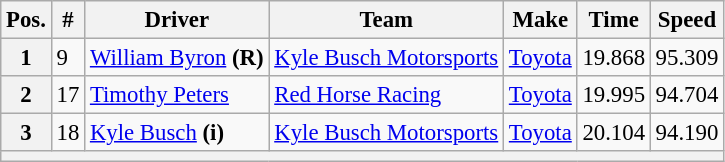<table class="wikitable" style="font-size:95%">
<tr>
<th>Pos.</th>
<th>#</th>
<th>Driver</th>
<th>Team</th>
<th>Make</th>
<th>Time</th>
<th>Speed</th>
</tr>
<tr>
<th>1</th>
<td>9</td>
<td><a href='#'>William Byron</a> <strong>(R)</strong></td>
<td><a href='#'>Kyle Busch Motorsports</a></td>
<td><a href='#'>Toyota</a></td>
<td>19.868</td>
<td>95.309</td>
</tr>
<tr>
<th>2</th>
<td>17</td>
<td><a href='#'>Timothy Peters</a></td>
<td><a href='#'>Red Horse Racing</a></td>
<td><a href='#'>Toyota</a></td>
<td>19.995</td>
<td>94.704</td>
</tr>
<tr>
<th>3</th>
<td>18</td>
<td><a href='#'>Kyle Busch</a> <strong>(i)</strong></td>
<td><a href='#'>Kyle Busch Motorsports</a></td>
<td><a href='#'>Toyota</a></td>
<td>20.104</td>
<td>94.190</td>
</tr>
<tr>
<th colspan="7"></th>
</tr>
</table>
